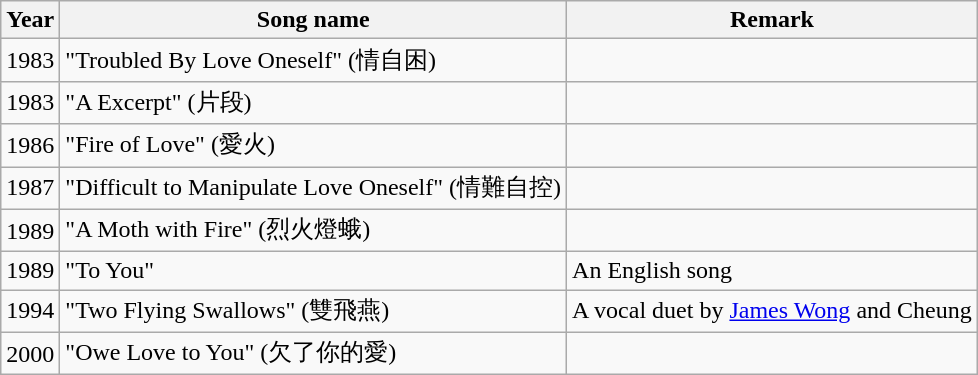<table class="wikitable sortable">
<tr>
<th>Year</th>
<th>Song name</th>
<th>Remark</th>
</tr>
<tr>
<td>1983</td>
<td>"Troubled By Love Oneself" (情自困)</td>
<td></td>
</tr>
<tr>
<td>1983</td>
<td>"A Excerpt" (片段)</td>
<td></td>
</tr>
<tr>
<td>1986</td>
<td>"Fire of Love" (愛火)</td>
<td></td>
</tr>
<tr>
<td>1987</td>
<td>"Difficult to Manipulate Love Oneself" (情難自控)</td>
<td></td>
</tr>
<tr>
<td>1989</td>
<td>"A Moth with Fire" (烈火燈蛾)</td>
<td></td>
</tr>
<tr>
<td>1989</td>
<td>"To You"</td>
<td>An English song</td>
</tr>
<tr>
<td>1994</td>
<td>"Two Flying Swallows" (雙飛燕)</td>
<td>A vocal duet by <a href='#'>James Wong</a> and Cheung</td>
</tr>
<tr>
<td>2000</td>
<td>"Owe Love to You" (欠了你的愛)</td>
<td></td>
</tr>
</table>
